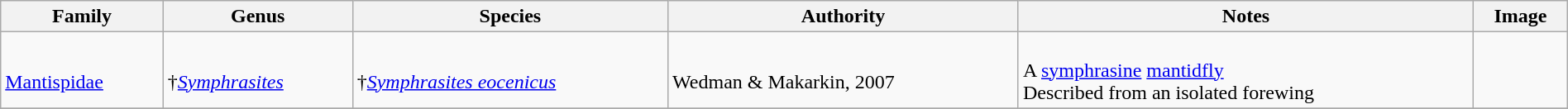<table class="wikitable" align="center" width="100%">
<tr>
<th>Family</th>
<th>Genus</th>
<th>Species</th>
<th>Authority</th>
<th>Notes</th>
<th>Image</th>
</tr>
<tr>
<td><br><a href='#'>Mantispidae</a></td>
<td><br>†<em><a href='#'>Symphrasites</a></em></td>
<td><br>†<em><a href='#'>Symphrasites eocenicus</a></em></td>
<td><br>Wedman & Makarkin, 2007</td>
<td><br>A <a href='#'>symphrasine</a> <a href='#'>mantidfly</a><br> Described from an isolated forewing</td>
<td><br></td>
</tr>
<tr>
</tr>
</table>
